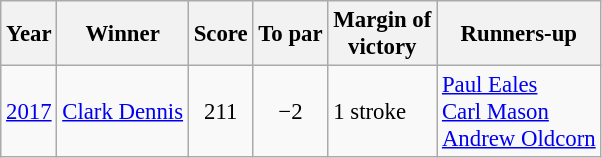<table class="wikitable" style="font-size:95%">
<tr>
<th>Year</th>
<th>Winner</th>
<th>Score</th>
<th>To par</th>
<th>Margin of<br>victory</th>
<th>Runners-up</th>
</tr>
<tr>
<td><a href='#'>2017</a></td>
<td> <a href='#'>Clark Dennis</a></td>
<td align=center>211</td>
<td align=center>−2</td>
<td>1 stroke</td>
<td> <a href='#'>Paul Eales</a><br> <a href='#'>Carl Mason</a><br> <a href='#'>Andrew Oldcorn</a></td>
</tr>
</table>
